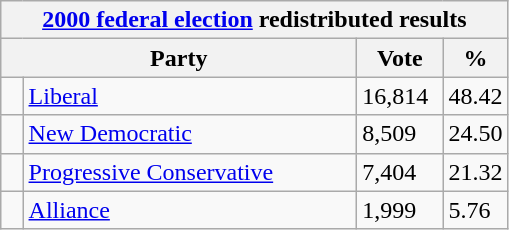<table class="wikitable">
<tr>
<th colspan="4"><a href='#'>2000 federal election</a> redistributed results</th>
</tr>
<tr>
<th bgcolor="#DDDDFF" width="230px" colspan="2">Party</th>
<th bgcolor="#DDDDFF" width="50px">Vote</th>
<th bgcolor="#DDDDFF" width="30px">%</th>
</tr>
<tr>
<td> </td>
<td><a href='#'>Liberal</a></td>
<td>16,814</td>
<td>48.42</td>
</tr>
<tr>
<td> </td>
<td><a href='#'>New Democratic</a></td>
<td>8,509</td>
<td>24.50</td>
</tr>
<tr>
<td> </td>
<td><a href='#'>Progressive Conservative</a></td>
<td>7,404</td>
<td>21.32</td>
</tr>
<tr>
<td> </td>
<td><a href='#'>Alliance</a></td>
<td>1,999</td>
<td>5.76</td>
</tr>
</table>
